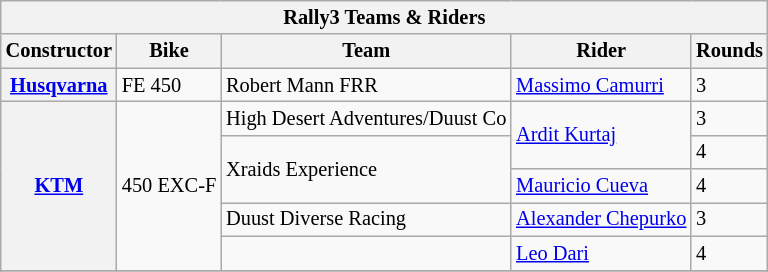<table class="wikitable" style="font-size: 85%;">
<tr>
<th colspan=5><strong>Rally3 Teams & Riders</strong></th>
</tr>
<tr>
<th>Constructor</th>
<th>Bike</th>
<th>Team</th>
<th>Rider</th>
<th>Rounds</th>
</tr>
<tr>
<th><a href='#'>Husqvarna</a></th>
<td>FE 450</td>
<td>Robert Mann FRR</td>
<td> <a href='#'>Massimo Camurri</a></td>
<td>3</td>
</tr>
<tr>
<th rowspan=5><a href='#'>KTM</a></th>
<td rowspan=5>450 EXC-F</td>
<td>High Desert Adventures/Duust Co</td>
<td rowspan=2> <a href='#'>Ardit Kurtaj</a></td>
<td>3</td>
</tr>
<tr>
<td rowspan=2>Xraids Experience</td>
<td>4</td>
</tr>
<tr>
<td> <a href='#'>Mauricio Cueva</a></td>
<td>4</td>
</tr>
<tr>
<td>Duust Diverse Racing</td>
<td> <a href='#'>Alexander Chepurko</a></td>
<td>3</td>
</tr>
<tr>
<td></td>
<td> <a href='#'>Leo Dari</a></td>
<td>4</td>
</tr>
<tr>
</tr>
<tr>
</tr>
</table>
